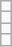<table class="wikitable">
<tr>
<td></td>
</tr>
<tr>
<td></td>
</tr>
<tr>
<td></td>
</tr>
<tr>
<td></td>
</tr>
</table>
